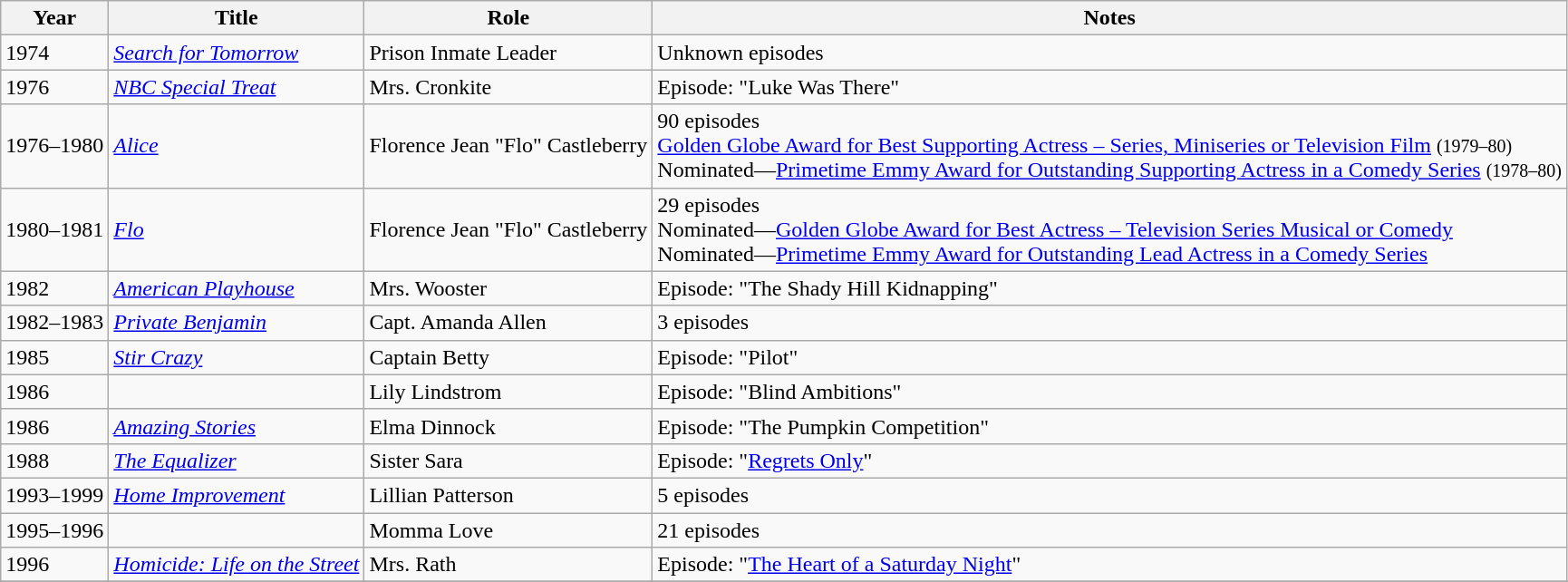<table class="wikitable sortable">
<tr>
<th>Year</th>
<th>Title</th>
<th>Role</th>
<th class="unsortable">Notes</th>
</tr>
<tr>
<td>1974</td>
<td><em><a href='#'>Search for Tomorrow</a></em></td>
<td>Prison Inmate Leader</td>
<td>Unknown episodes</td>
</tr>
<tr>
<td>1976</td>
<td><em><a href='#'>NBC Special Treat</a></em></td>
<td>Mrs. Cronkite</td>
<td>Episode: "Luke Was There"</td>
</tr>
<tr>
<td>1976–1980</td>
<td><em><a href='#'>Alice</a></em></td>
<td>Florence Jean "Flo" Castleberry</td>
<td>90 episodes<br><a href='#'>Golden Globe Award for Best Supporting Actress – Series, Miniseries or Television Film</a> <small>(1979–80)</small><br>Nominated—<a href='#'>Primetime Emmy Award for Outstanding Supporting Actress in a Comedy Series</a> <small>(1978–80)</small></td>
</tr>
<tr>
<td>1980–1981</td>
<td><em><a href='#'>Flo</a></em></td>
<td>Florence Jean "Flo" Castleberry</td>
<td>29 episodes<br>Nominated—<a href='#'>Golden Globe Award for Best Actress – Television Series Musical or Comedy</a><br>Nominated—<a href='#'>Primetime Emmy Award for Outstanding Lead Actress in a Comedy Series</a></td>
</tr>
<tr>
<td>1982</td>
<td><em><a href='#'>American Playhouse</a></em></td>
<td>Mrs. Wooster</td>
<td>Episode: "The Shady Hill Kidnapping"</td>
</tr>
<tr>
<td>1982–1983</td>
<td><em><a href='#'>Private Benjamin</a></em></td>
<td>Capt. Amanda Allen</td>
<td>3 episodes</td>
</tr>
<tr>
<td>1985</td>
<td><em><a href='#'>Stir Crazy</a></em></td>
<td>Captain Betty</td>
<td>Episode: "Pilot"</td>
</tr>
<tr>
<td>1986</td>
<td><em></em></td>
<td>Lily Lindstrom</td>
<td>Episode: "Blind Ambitions"</td>
</tr>
<tr>
<td>1986</td>
<td><em><a href='#'>Amazing Stories</a></em></td>
<td>Elma Dinnock</td>
<td>Episode: "The Pumpkin Competition"</td>
</tr>
<tr>
<td>1988</td>
<td><em><a href='#'>The Equalizer</a></em></td>
<td>Sister Sara</td>
<td>Episode: "<a href='#'>Regrets Only</a>"</td>
</tr>
<tr>
<td>1993–1999</td>
<td><em><a href='#'>Home Improvement</a></em></td>
<td>Lillian Patterson</td>
<td>5 episodes</td>
</tr>
<tr>
<td>1995–1996</td>
<td><em></em></td>
<td>Momma Love</td>
<td>21 episodes</td>
</tr>
<tr>
<td>1996</td>
<td><em><a href='#'>Homicide: Life on the Street</a></em></td>
<td>Mrs. Rath</td>
<td>Episode: "<a href='#'>The Heart of a Saturday Night</a>"</td>
</tr>
<tr>
</tr>
</table>
